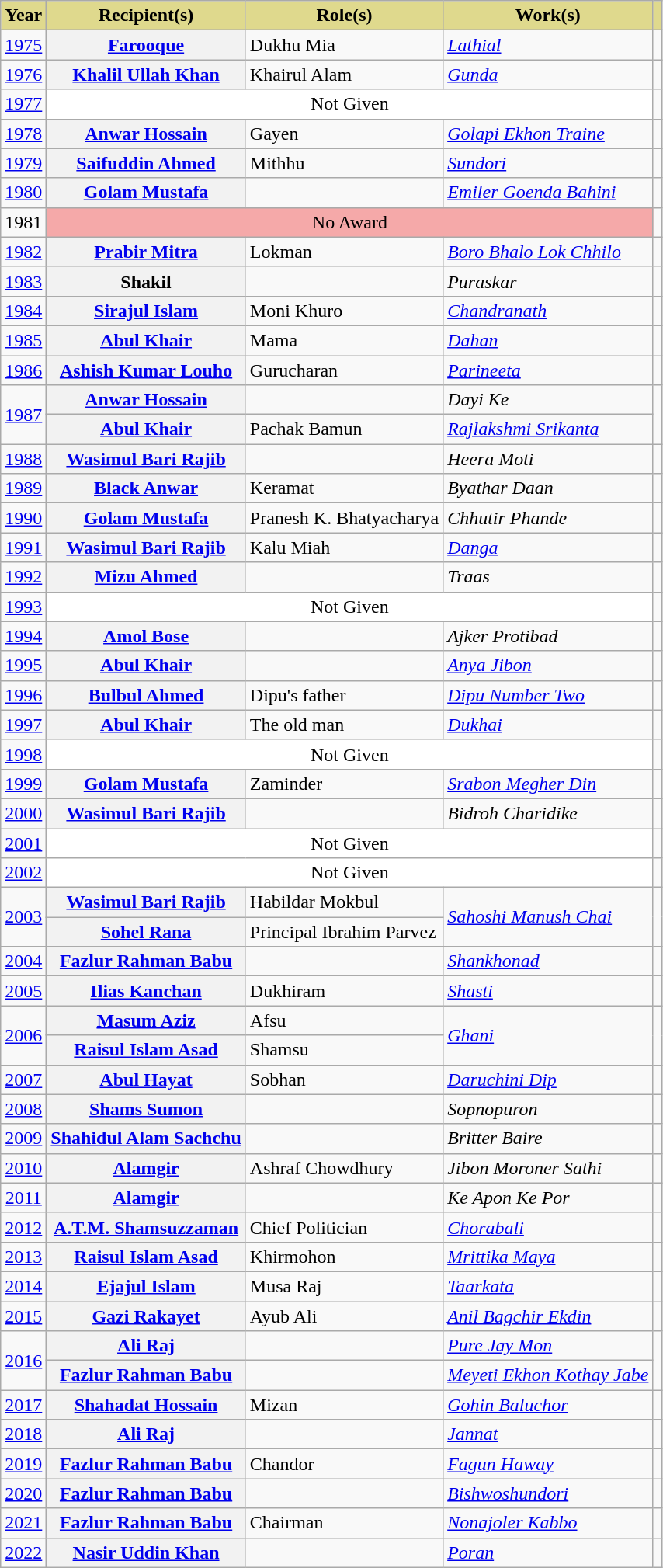<table class="wikitable">
<tr>
<th style="background:#DFD98D;">Year</th>
<th style="background:#DFD98D;">Recipient(s)</th>
<th style="background:#DFD98D;">Role(s)</th>
<th style="background:#DFD98D;">Work(s)</th>
<th scope="col" class="unsortable" style="background:#DFD98D;"></th>
</tr>
<tr>
<td style="text-align:center;"><a href='#'>1975<br></a></td>
<th scope="row"><a href='#'>Farooque</a></th>
<td>Dukhu Mia</td>
<td><em><a href='#'>Lathial</a></em></td>
<td></td>
</tr>
<tr>
<td style="text-align:center;"><a href='#'>1976<br></a></td>
<th scope="row"><a href='#'>Khalil Ullah Khan</a></th>
<td>Khairul Alam</td>
<td><em><a href='#'>Gunda</a></em></td>
<td></td>
</tr>
<tr>
<td style="text-align:center;"><a href='#'>1977<br></a></td>
<td scope="row" style="background-color:#FFFFFF ;text-align:center" colspan="3">Not Given</td>
<td></td>
</tr>
<tr>
<td style="text-align:center;"><a href='#'>1978<br></a></td>
<th scope="row"><a href='#'>Anwar Hossain</a></th>
<td>Gayen</td>
<td><em><a href='#'>Golapi Ekhon Traine</a></em></td>
<td></td>
</tr>
<tr>
<td style="text-align:center;"><a href='#'>1979<br></a></td>
<th scope="row"><a href='#'>Saifuddin Ahmed</a></th>
<td>Mithhu</td>
<td><em><a href='#'>Sundori</a></em></td>
<td></td>
</tr>
<tr>
<td style="text-align:center;"><a href='#'>1980<br></a></td>
<th scope="row"><a href='#'>Golam Mustafa</a></th>
<td></td>
<td><em><a href='#'>Emiler Goenda Bahini</a></em></td>
<td></td>
</tr>
<tr>
<td style="text-align:center;">1981</td>
<td scope="row" style="background-color:#F5A9A9;text-align:center" colspan="3">No Award</td>
<td></td>
</tr>
<tr>
<td style="text-align:center;"><a href='#'>1982<br></a></td>
<th scope="row"><a href='#'>Prabir Mitra</a></th>
<td>Lokman</td>
<td><em><a href='#'>Boro Bhalo Lok Chhilo</a></em></td>
<td></td>
</tr>
<tr>
<td style="text-align:center;"><a href='#'>1983<br></a></td>
<th scope="row">Shakil</th>
<td></td>
<td><em>Puraskar</em></td>
<td></td>
</tr>
<tr>
<td style="text-align:center;"><a href='#'>1984<br></a></td>
<th scope="row"><a href='#'>Sirajul Islam</a></th>
<td>Moni Khuro</td>
<td><em><a href='#'>Chandranath</a></em></td>
<td></td>
</tr>
<tr>
<td style="text-align:center;"><a href='#'>1985<br></a></td>
<th scope="row"><a href='#'>Abul Khair</a></th>
<td>Mama</td>
<td><em><a href='#'>Dahan</a></em></td>
<td></td>
</tr>
<tr>
<td style="text-align:center;"><a href='#'>1986<br></a></td>
<th scope="row"><a href='#'>Ashish Kumar Louho</a></th>
<td>Gurucharan</td>
<td><em><a href='#'>Parineeta</a></em></td>
<td></td>
</tr>
<tr>
<td rowspan="2" style="text-align:center;"><a href='#'>1987<br></a></td>
<th scope="row"><a href='#'>Anwar Hossain</a></th>
<td></td>
<td><em>Dayi Ke</em></td>
<td rowspan="2"></td>
</tr>
<tr>
<th scope="row"><a href='#'>Abul Khair</a></th>
<td>Pachak Bamun</td>
<td><em><a href='#'>Rajlakshmi Srikanta</a></em></td>
</tr>
<tr>
<td style="text-align:center;"><a href='#'>1988<br></a></td>
<th scope="row"><a href='#'>Wasimul Bari Rajib</a></th>
<td></td>
<td><em>Heera Moti</em></td>
<td></td>
</tr>
<tr>
<td style="text-align:center;"><a href='#'>1989<br></a></td>
<th scope="row"><a href='#'>Black Anwar</a></th>
<td>Keramat</td>
<td><em>Byathar Daan</em></td>
<td></td>
</tr>
<tr>
<td style="text-align:center;"><a href='#'>1990<br></a></td>
<th scope="row"><a href='#'>Golam Mustafa</a></th>
<td>Pranesh K. Bhatyacharya</td>
<td><em>Chhutir Phande</em></td>
<td></td>
</tr>
<tr>
<td style="text-align:center;"><a href='#'>1991<br></a></td>
<th scope="row"><a href='#'>Wasimul Bari Rajib</a></th>
<td>Kalu Miah</td>
<td><em><a href='#'>Danga</a></em></td>
<td></td>
</tr>
<tr>
<td style="text-align:center;"><a href='#'>1992<br></a></td>
<th scope="row"><a href='#'>Mizu Ahmed</a></th>
<td></td>
<td><em>Traas</em></td>
<td></td>
</tr>
<tr>
<td style="text-align:center;"><a href='#'>1993<br></a></td>
<td scope="row" style="background-color:#FFFFFF ;text-align:center" colspan="3">Not Given</td>
<td></td>
</tr>
<tr>
<td style="text-align:center;"><a href='#'>1994<br></a></td>
<th scope="row"><a href='#'>Amol Bose</a></th>
<td></td>
<td><em>Ajker Protibad</em></td>
<td></td>
</tr>
<tr>
<td style="text-align:center;"><a href='#'>1995<br></a></td>
<th scope="row"><a href='#'>Abul Khair</a></th>
<td></td>
<td><em><a href='#'>Anya Jibon</a></em></td>
<td></td>
</tr>
<tr>
<td style="text-align:center;"><a href='#'>1996<br></a></td>
<th scope="row"><a href='#'>Bulbul Ahmed</a></th>
<td>Dipu's father</td>
<td><em><a href='#'>Dipu Number Two</a></em></td>
<td></td>
</tr>
<tr>
<td style="text-align:center;"><a href='#'>1997<br></a></td>
<th scope="row"><a href='#'>Abul Khair</a></th>
<td>The old man</td>
<td><em><a href='#'>Dukhai</a></em></td>
<td></td>
</tr>
<tr>
<td style="text-align:center;"><a href='#'>1998<br></a></td>
<td scope="row" style="background-color:#FFFFFF ;text-align:center" colspan="3">Not Given</td>
<td></td>
</tr>
<tr>
<td style="text-align:center;"><a href='#'>1999<br></a></td>
<th scope="row"><a href='#'>Golam Mustafa</a></th>
<td>Zaminder</td>
<td><em><a href='#'>Srabon Megher Din</a></em></td>
<td></td>
</tr>
<tr>
<td style="text-align:center;"><a href='#'>2000<br></a></td>
<th scope="row"><a href='#'>Wasimul Bari Rajib</a></th>
<td></td>
<td><em>Bidroh Charidike</em></td>
<td></td>
</tr>
<tr>
<td style="text-align:center;"><a href='#'>2001<br></a></td>
<td scope="row" style="background-color:#FFFFFF ;text-align:center" colspan="3">Not Given</td>
<td></td>
</tr>
<tr>
<td style="text-align:center;"><a href='#'>2002<br></a></td>
<td scope="row" style="background-color:#FFFFFF ;text-align:center" colspan="3">Not Given</td>
<td></td>
</tr>
<tr>
<td rowspan="2" style="text-align:center;"><a href='#'>2003<br></a></td>
<th scope="row"><a href='#'>Wasimul Bari Rajib</a></th>
<td>Habildar Mokbul</td>
<td rowspan="2"><em><a href='#'>Sahoshi Manush Chai</a></em></td>
<td rowspan="2"></td>
</tr>
<tr>
<th scope="row"><a href='#'>Sohel Rana</a></th>
<td>Principal Ibrahim Parvez</td>
</tr>
<tr>
<td style="text-align:center;"><a href='#'>2004<br></a></td>
<th scope="row"><a href='#'>Fazlur Rahman Babu</a></th>
<td></td>
<td><em><a href='#'>Shankhonad</a></em></td>
<td></td>
</tr>
<tr>
<td style="text-align:center;"><a href='#'>2005<br></a></td>
<th scope="row"><a href='#'>Ilias Kanchan</a></th>
<td>Dukhiram</td>
<td><em><a href='#'>Shasti</a></em></td>
<td></td>
</tr>
<tr>
<td rowspan="2" style="text-align:center;"><a href='#'>2006<br></a></td>
<th scope="row"><a href='#'>Masum Aziz</a></th>
<td>Afsu</td>
<td rowspan="2"><em><a href='#'>Ghani</a></em></td>
<td rowspan="2"></td>
</tr>
<tr>
<th scope="row"><a href='#'>Raisul Islam Asad</a></th>
<td>Shamsu</td>
</tr>
<tr>
<td style="text-align:center;"><a href='#'>2007<br></a></td>
<th scope="row"><a href='#'>Abul Hayat</a></th>
<td>Sobhan</td>
<td><em><a href='#'>Daruchini Dip</a></em></td>
<td></td>
</tr>
<tr>
<td style="text-align:center;"><a href='#'>2008<br></a></td>
<th scope="row"><a href='#'>Shams Sumon</a></th>
<td></td>
<td><em>Sopnopuron</em></td>
<td></td>
</tr>
<tr>
<td style="text-align:center;"><a href='#'>2009<br></a></td>
<th scope="row"><a href='#'>Shahidul Alam Sachchu</a></th>
<td></td>
<td><em>Britter Baire</em></td>
<td></td>
</tr>
<tr>
<td style="text-align:center;"><a href='#'>2010<br></a></td>
<th scope="row"><a href='#'>Alamgir</a></th>
<td>Ashraf Chowdhury</td>
<td><em>Jibon Moroner Sathi</em></td>
<td></td>
</tr>
<tr>
<td style="text-align:center;"><a href='#'>2011<br></a></td>
<th scope="row"><a href='#'>Alamgir</a></th>
<td></td>
<td><em>Ke Apon Ke Por</em></td>
<td></td>
</tr>
<tr>
<td style="text-align:center;"><a href='#'>2012<br></a></td>
<th scope="row"><a href='#'>A.T.M. Shamsuzzaman</a></th>
<td>Chief Politician</td>
<td><em><a href='#'>Chorabali</a></em></td>
<td></td>
</tr>
<tr>
<td style="text-align:center;"><a href='#'>2013<br></a></td>
<th scope="row"><a href='#'>Raisul Islam Asad</a></th>
<td>Khirmohon</td>
<td><em><a href='#'>Mrittika Maya</a></em></td>
<td></td>
</tr>
<tr>
<td style="text-align:center;"><a href='#'>2014<br></a></td>
<th scope="row"><a href='#'>Ejajul Islam</a></th>
<td>Musa Raj</td>
<td><em><a href='#'>Taarkata</a></em></td>
<td></td>
</tr>
<tr>
<td style="text-align:center;"><a href='#'>2015<br></a></td>
<th scope="row"><a href='#'>Gazi Rakayet</a></th>
<td>Ayub Ali</td>
<td><em><a href='#'>Anil Bagchir Ekdin</a></em></td>
<td></td>
</tr>
<tr>
<td rowspan="2" style="text-align:center;"><a href='#'>2016<br></a></td>
<th scope="row"><a href='#'>Ali Raj</a></th>
<td></td>
<td><em><a href='#'>Pure Jay Mon</a></em></td>
<td rowspan="2"></td>
</tr>
<tr>
<th scope="row"><a href='#'>Fazlur Rahman Babu</a></th>
<td></td>
<td><em><a href='#'>Meyeti Ekhon Kothay Jabe</a></em></td>
</tr>
<tr>
<td style="text-align:center;"><a href='#'>2017<br></a></td>
<th scope="row"><a href='#'>Shahadat Hossain</a></th>
<td>Mizan</td>
<td><em><a href='#'>Gohin Baluchor</a></em></td>
<td></td>
</tr>
<tr>
<td style="text-align:center;"><a href='#'>2018<br></a></td>
<th scope="row"><a href='#'>Ali Raj</a></th>
<td></td>
<td><em><a href='#'>Jannat</a></em></td>
<td></td>
</tr>
<tr>
<td style="text-align:center;"><a href='#'>2019<br></a></td>
<th scope="row"><a href='#'>Fazlur Rahman Babu</a></th>
<td>Chandor</td>
<td><em><a href='#'>Fagun Haway</a></em></td>
<td></td>
</tr>
<tr>
<td style="text-align:center;"><a href='#'>2020<br></a></td>
<th scope="row"><a href='#'>Fazlur Rahman Babu</a></th>
<td></td>
<td><em><a href='#'>Bishwoshundori</a></em></td>
<td></td>
</tr>
<tr>
<td style="text-align:center;"><a href='#'>2021<br></a></td>
<th scope="row"><a href='#'>Fazlur Rahman Babu</a></th>
<td>Chairman</td>
<td><em><a href='#'>Nonajoler Kabbo</a></em></td>
<td></td>
</tr>
<tr>
<td style="text-align:center;"><a href='#'>2022<br></a></td>
<th scope="row"><a href='#'>Nasir Uddin Khan</a></th>
<td></td>
<td><em><a href='#'>Poran</a></em></td>
<td></td>
</tr>
</table>
